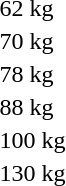<table>
<tr>
<td>62 kg</td>
<td></td>
<td></td>
<td></td>
</tr>
<tr>
<td rowspan=2>70 kg</td>
<td rowspan=2></td>
<td rowspan=2></td>
<td></td>
</tr>
<tr>
<td></td>
</tr>
<tr>
<td rowspan=2>78 kg</td>
<td rowspan=2></td>
<td rowspan=2></td>
<td></td>
</tr>
<tr>
<td></td>
</tr>
<tr>
<td rowspan=2>88 kg</td>
<td rowspan=2></td>
<td rowspan=2></td>
<td></td>
</tr>
<tr>
<td></td>
</tr>
<tr>
<td>100 kg</td>
<td></td>
<td></td>
<td></td>
</tr>
<tr>
<td rowspan=2>130 kg</td>
<td rowspan=2></td>
<td rowspan=2></td>
<td></td>
</tr>
<tr>
<td></td>
</tr>
<tr>
</tr>
</table>
